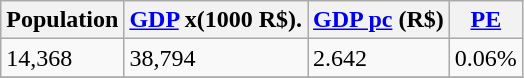<table class="wikitable" border="1">
<tr>
<th>Population </th>
<th><a href='#'>GDP</a> x(1000 R$).</th>
<th><a href='#'>GDP pc</a> (R$)</th>
<th><a href='#'>PE</a></th>
</tr>
<tr>
<td>14,368</td>
<td>38,794</td>
<td>2.642</td>
<td>0.06%</td>
</tr>
<tr>
</tr>
</table>
